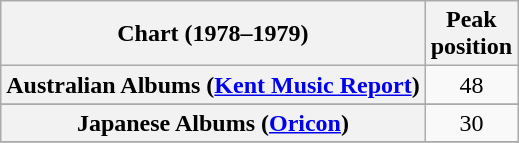<table class="wikitable sortable plainrowheaders">
<tr>
<th scope="col">Chart (1978–1979)</th>
<th scope="col">Peak<br>position</th>
</tr>
<tr>
<th scope="row">Australian Albums (<a href='#'>Kent Music Report</a>)</th>
<td align="center">48</td>
</tr>
<tr>
</tr>
<tr>
<th scope="row">Japanese Albums (<a href='#'>Oricon</a>)</th>
<td align="center">30</td>
</tr>
<tr>
</tr>
</table>
